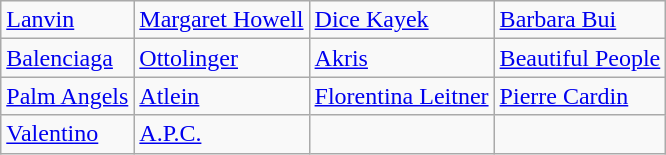<table class="wikitable">
<tr>
<td><a href='#'>Lanvin</a></td>
<td><a href='#'>Margaret Howell</a></td>
<td><a href='#'>Dice Kayek</a></td>
<td><a href='#'>Barbara Bui</a></td>
</tr>
<tr>
<td><a href='#'>Balenciaga</a></td>
<td><a href='#'>Ottolinger</a></td>
<td><a href='#'>Akris</a></td>
<td><a href='#'>Beautiful People</a></td>
</tr>
<tr>
<td><a href='#'>Palm Angels</a></td>
<td><a href='#'>Atlein</a></td>
<td><a href='#'>Florentina Leitner</a></td>
<td><a href='#'>Pierre Cardin</a></td>
</tr>
<tr>
<td><a href='#'>Valentino</a></td>
<td><a href='#'>A.P.C.</a></td>
<td></td>
<td></td>
</tr>
</table>
